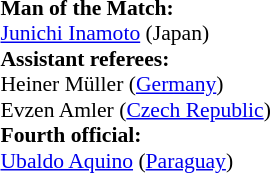<table width=100% style="font-size: 90%">
<tr>
<td><br><strong>Man of the Match:</strong>
<br><a href='#'>Junichi Inamoto</a> (Japan)<br><strong>Assistant referees:</strong>
<br>Heiner Müller (<a href='#'>Germany</a>)
<br>Evzen Amler (<a href='#'>Czech Republic</a>)
<br><strong>Fourth official:</strong>
<br><a href='#'>Ubaldo Aquino</a> (<a href='#'>Paraguay</a>)</td>
</tr>
</table>
